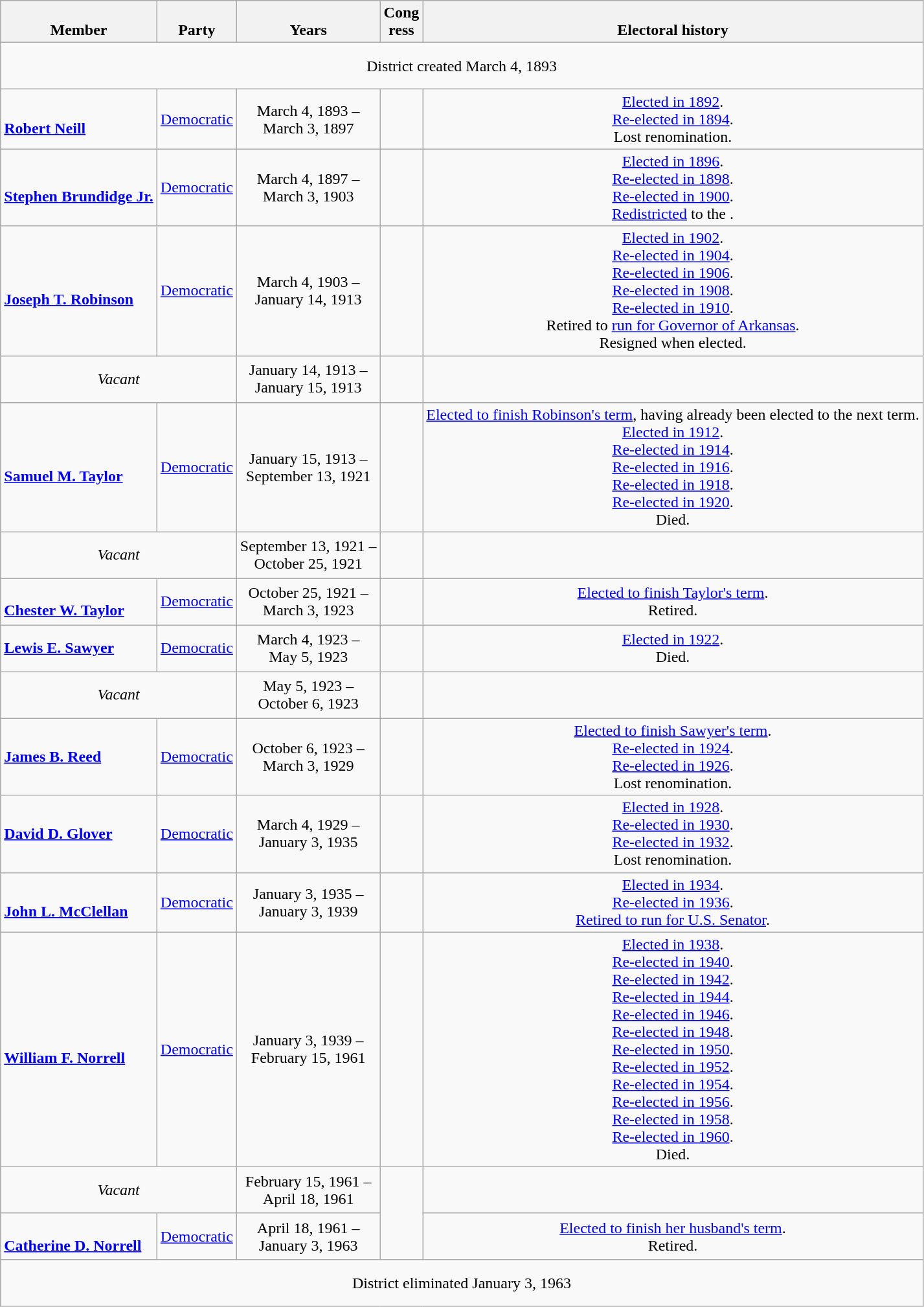<table class=wikitable style="text-align:center">
<tr valign=bottom>
<th>Member</th>
<th>Party</th>
<th>Years</th>
<th>Cong<br>ress</th>
<th>Electoral history</th>
</tr>
<tr style="height:3em">
<td colspan=5>District created March 4, 1893</td>
</tr>
<tr style="height:3em">
<td align=left><br><strong><a href='#'>Robert Neill</a><br></strong></td>
<td><a href='#'>Democratic</a></td>
<td nowrap>March 4, 1893 –<br>March 3, 1897</td>
<td></td>
<td><a href='#'>Elected in 1892</a>.<br><a href='#'>Re-elected in 1894</a>.<br>Lost renomination.</td>
</tr>
<tr style="height:3em">
<td align=left><br><strong><a href='#'>Stephen Brundidge Jr.</a></strong><br></td>
<td><a href='#'>Democratic</a></td>
<td nowrap>March 4, 1897 –<br>March 3, 1903</td>
<td></td>
<td><a href='#'>Elected in 1896</a>.<br><a href='#'>Re-elected in 1898</a>.<br><a href='#'>Re-elected in 1900</a>.<br><a href='#'>Redistricted</a> to the .</td>
</tr>
<tr style="height:3em">
<td align=left><br><strong><a href='#'>Joseph T. Robinson</a></strong><br></td>
<td><a href='#'>Democratic</a></td>
<td nowrap>March 4, 1903 –<br>January 14, 1913</td>
<td></td>
<td><a href='#'>Elected in 1902</a>.<br><a href='#'>Re-elected in 1904</a>.<br><a href='#'>Re-elected in 1906</a>.<br><a href='#'>Re-elected in 1908</a>.<br><a href='#'>Re-elected in 1910</a>.<br>Retired to <a href='#'>run for Governor of Arkansas</a>.<br>Resigned when elected.</td>
</tr>
<tr style="height:3em">
<td colspan=2><em>Vacant</em></td>
<td nowrap>January 14, 1913 –<br>January 15, 1913</td>
<td></td>
<td></td>
</tr>
<tr style="height:3em">
<td align=left><br><strong><a href='#'>Samuel M. Taylor</a></strong><br></td>
<td><a href='#'>Democratic</a></td>
<td nowrap>January 15, 1913 –<br>September 13, 1921</td>
<td></td>
<td><a href='#'>Elected to finish Robinson's term</a>, having already been elected to the next term.<br><a href='#'>Elected in 1912</a>.<br><a href='#'>Re-elected in 1914</a>.<br><a href='#'>Re-elected in 1916</a>.<br><a href='#'>Re-elected in 1918</a>.<br><a href='#'>Re-elected in 1920</a>.<br>Died.</td>
</tr>
<tr style="height:3em">
<td colspan=2><em>Vacant</em></td>
<td nowrap>September 13, 1921 –<br>October 25, 1921</td>
<td></td>
<td></td>
</tr>
<tr style="height:3em">
<td align=left><br><strong><a href='#'>Chester W. Taylor</a></strong><br></td>
<td><a href='#'>Democratic</a></td>
<td nowrap>October 25, 1921 –<br>March 3, 1923</td>
<td></td>
<td><a href='#'>Elected to finish Taylor's term</a>.<br>Retired.</td>
</tr>
<tr style="height:3em">
<td align=left><strong><a href='#'>Lewis E. Sawyer</a></strong><br></td>
<td><a href='#'>Democratic</a></td>
<td nowrap>March 4, 1923 –<br>May 5, 1923</td>
<td></td>
<td><a href='#'>Elected in 1922</a>.<br>Died.</td>
</tr>
<tr style="height:3em">
<td colspan=2><em>Vacant</em></td>
<td nowrap>May 5, 1923 –<br>October 6, 1923</td>
<td></td>
<td></td>
</tr>
<tr style="height:3em">
<td align=left><strong><a href='#'>James B. Reed</a></strong><br></td>
<td><a href='#'>Democratic</a></td>
<td nowrap>October 6, 1923 –<br>March 3, 1929</td>
<td></td>
<td><a href='#'>Elected to finish Sawyer's term</a>.<br><a href='#'>Re-elected in 1924</a>.<br><a href='#'>Re-elected in 1926</a>.<br>Lost renomination.</td>
</tr>
<tr style="height:3em">
<td align=left><strong><a href='#'>David D. Glover</a></strong><br></td>
<td><a href='#'>Democratic</a></td>
<td nowrap>March 4, 1929 –<br>January 3, 1935</td>
<td></td>
<td><a href='#'>Elected in 1928</a>.<br><a href='#'>Re-elected in 1930</a>.<br><a href='#'>Re-elected in 1932</a>.<br>Lost renomination.</td>
</tr>
<tr style="height:3em">
<td align=left><br><strong><a href='#'>John L. McClellan</a></strong><br></td>
<td><a href='#'>Democratic</a></td>
<td nowrap>January 3, 1935 –<br>January 3, 1939</td>
<td></td>
<td><a href='#'>Elected in 1934</a>.<br><a href='#'>Re-elected in 1936</a>.<br><a href='#'>Retired to run for U.S. Senator</a>.</td>
</tr>
<tr style="height:3em">
<td align=left><br><strong><a href='#'>William F. Norrell</a></strong><br></td>
<td><a href='#'>Democratic</a></td>
<td nowrap>January 3, 1939 –<br>February 15, 1961</td>
<td></td>
<td><a href='#'>Elected in 1938</a>.<br><a href='#'>Re-elected in 1940</a>.<br><a href='#'>Re-elected in 1942</a>.<br><a href='#'>Re-elected in 1944</a>.<br><a href='#'>Re-elected in 1946</a>.<br><a href='#'>Re-elected in 1948</a>.<br><a href='#'>Re-elected in 1950</a>.<br><a href='#'>Re-elected in 1952</a>.<br><a href='#'>Re-elected in 1954</a>.<br><a href='#'>Re-elected in 1956</a>.<br><a href='#'>Re-elected in 1958</a>.<br><a href='#'>Re-elected in 1960</a>.<br>Died.</td>
</tr>
<tr style="height:3em">
<td colspan=2><em>Vacant</em></td>
<td nowrap>February 15, 1961 –<br>April 18, 1961</td>
<td rowspan=2></td>
<td></td>
</tr>
<tr style="height:3em">
<td align=left><br><strong><a href='#'>Catherine D. Norrell</a></strong><br></td>
<td><a href='#'>Democratic</a></td>
<td nowrap>April 18, 1961 –<br>January 3, 1963</td>
<td><a href='#'>Elected to finish her husband's term</a>.<br>Retired.</td>
</tr>
<tr style="height:3em">
<td colspan=5>District eliminated January 3, 1963</td>
</tr>
</table>
